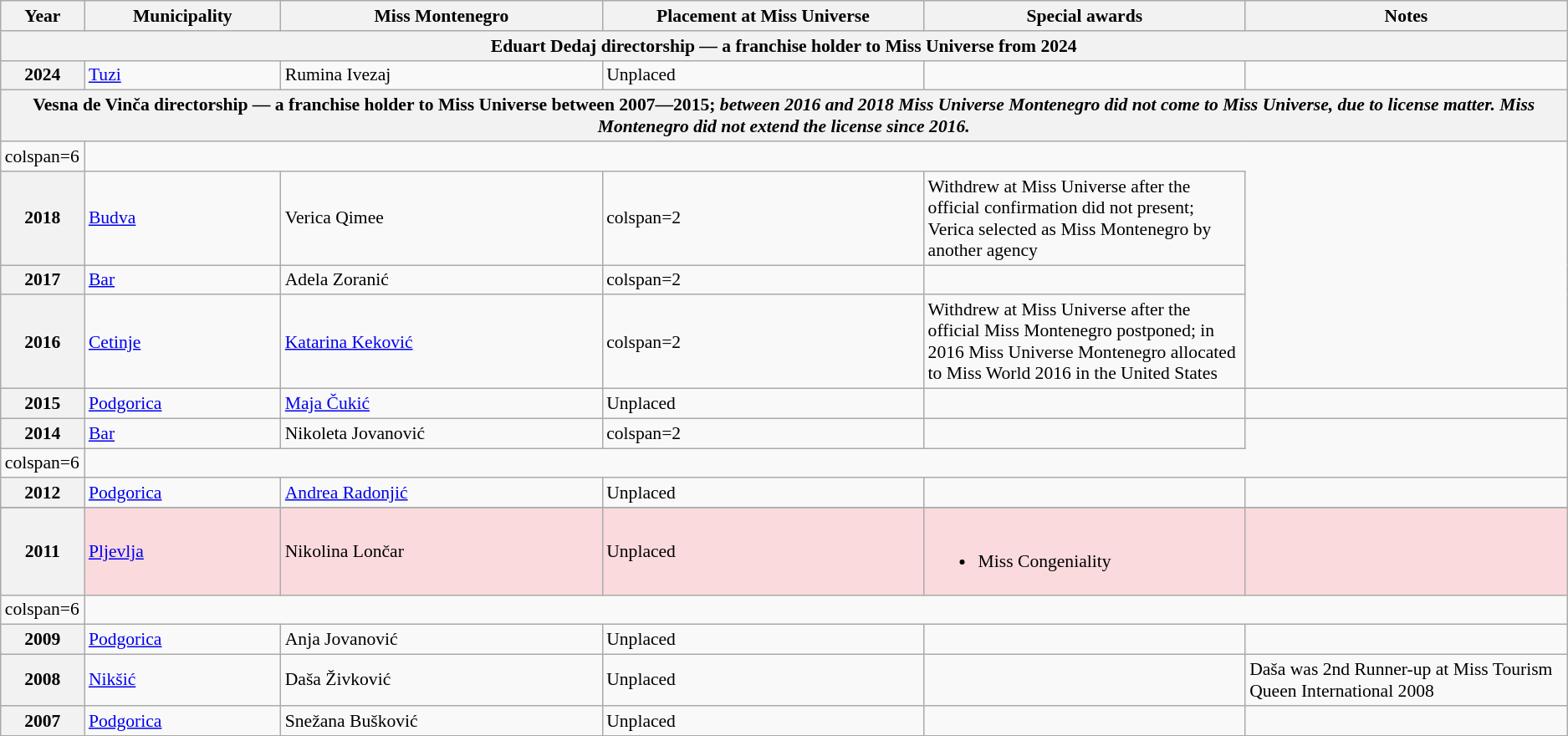<table class="wikitable " style="font-size: 90%;">
<tr>
<th width="60">Year</th>
<th width="150">Municipality</th>
<th width="250">Miss Montenegro</th>
<th width="250">Placement at Miss Universe</th>
<th width="250">Special awards</th>
<th width="250">Notes</th>
</tr>
<tr>
<th colspan="6">Eduart Dedaj directorship — a franchise holder to Miss Universe from 2024</th>
</tr>
<tr>
<th>2024</th>
<td><a href='#'>Tuzi</a></td>
<td>Rumina Ivezaj</td>
<td>Unplaced</td>
<td></td>
<td></td>
</tr>
<tr>
<th colspan="6">Vesna de Vinča directorship — a franchise holder to Miss Universe between 2007―2015; <em>between 2016 and 2018 Miss Universe Montenegro did not come to Miss Universe, due to license matter. Miss Montenegro did not extend the license since 2016.</em></th>
</tr>
<tr>
<td>colspan=6 </td>
</tr>
<tr>
<th>2018</th>
<td><a href='#'>Budva</a></td>
<td>Verica Qimee</td>
<td>colspan=2 </td>
<td>Withdrew at Miss Universe after the official confirmation did not present; Verica selected as Miss Montenegro by another agency</td>
</tr>
<tr>
<th>2017</th>
<td><a href='#'>Bar</a></td>
<td>Adela Zoranić</td>
<td>colspan=2 </td>
<td></td>
</tr>
<tr>
<th>2016</th>
<td><a href='#'>Cetinje</a></td>
<td><a href='#'>Katarina Keković</a></td>
<td>colspan=2 </td>
<td>Withdrew at Miss Universe after the official Miss Montenegro postponed; in 2016 Miss Universe Montenegro allocated to Miss World 2016 in the United States</td>
</tr>
<tr>
<th>2015</th>
<td><a href='#'>Podgorica</a></td>
<td><a href='#'>Maja Čukić</a></td>
<td>Unplaced</td>
<td></td>
<td></td>
</tr>
<tr>
<th>2014</th>
<td><a href='#'>Bar</a></td>
<td>Nikoleta Jovanović</td>
<td>colspan=2 </td>
<td></td>
</tr>
<tr>
<td>colspan=6 </td>
</tr>
<tr>
<th>2012</th>
<td><a href='#'>Podgorica</a></td>
<td><a href='#'>Andrea Radonjić</a></td>
<td>Unplaced</td>
<td></td>
<td></td>
</tr>
<tr>
</tr>
<tr style="background-color:#FADADD; ">
<th>2011</th>
<td><a href='#'>Pljevlja</a></td>
<td>Nikolina Lončar</td>
<td>Unplaced</td>
<td align="left"><br><ul><li>Miss Congeniality</li></ul></td>
<td></td>
</tr>
<tr>
<td>colspan=6 </td>
</tr>
<tr>
<th>2009</th>
<td><a href='#'>Podgorica</a></td>
<td>Anja Jovanović</td>
<td>Unplaced</td>
<td></td>
<td></td>
</tr>
<tr>
<th>2008</th>
<td><a href='#'>Nikšić</a></td>
<td>Daša Živković</td>
<td>Unplaced</td>
<td></td>
<td>Daša was 2nd Runner-up at Miss Tourism Queen International 2008</td>
</tr>
<tr>
<th>2007</th>
<td><a href='#'>Podgorica</a></td>
<td>Snežana Bušković</td>
<td>Unplaced</td>
<td></td>
<td></td>
</tr>
<tr>
</tr>
</table>
